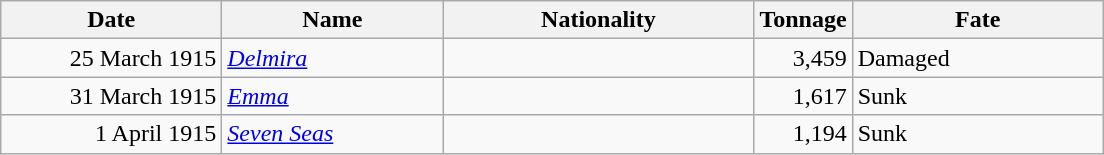<table class="wikitable sortable">
<tr>
<th width="140px">Date</th>
<th width="140px">Name</th>
<th width="200px">Nationality</th>
<th width="25px">Tonnage</th>
<th width="160px">Fate</th>
</tr>
<tr>
<td align="right">25 March 1915</td>
<td align="left"><a href='#'><em>Delmira</em></a></td>
<td align="left"></td>
<td align="right">3,459</td>
<td align="left">Damaged</td>
</tr>
<tr>
<td align="right">31 March 1915</td>
<td align="left"><a href='#'><em>Emma</em></a></td>
<td align="left"></td>
<td align="right">1,617</td>
<td align="left">Sunk</td>
</tr>
<tr>
<td align="right">1 April 1915</td>
<td align="left"><a href='#'><em>Seven Seas</em></a></td>
<td align="left"></td>
<td align="right">1,194</td>
<td align="left">Sunk</td>
</tr>
</table>
